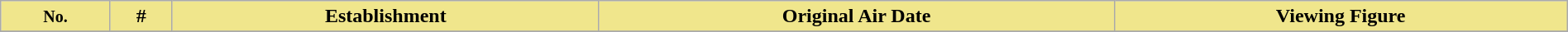<table class="wikitable plainrowheaders" style="width:100%; margin:auto;">
<tr>
<th style="background:#F0E68C;"><small>No.</small></th>
<th style="background:#F0E68C;">#</th>
<th style="background:#F0E68C;">Establishment</th>
<th style="background:#F0E68C;">Original Air Date</th>
<th style="background:#F0E68C;">Viewing Figure</th>
</tr>
<tr>
</tr>
</table>
